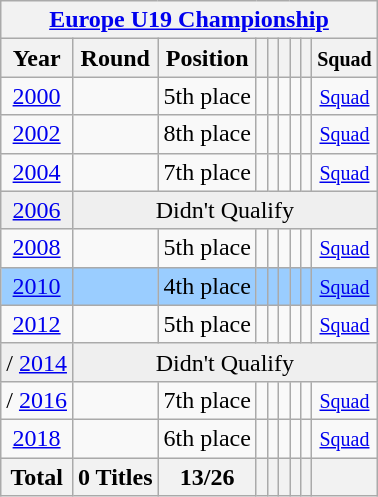<table class="wikitable" style="text-align: center;">
<tr>
<th colspan=9><a href='#'>Europe U19 Championship</a></th>
</tr>
<tr>
<th>Year</th>
<th>Round</th>
<th>Position</th>
<th></th>
<th></th>
<th></th>
<th></th>
<th></th>
<th><small>Squad</small></th>
</tr>
<tr>
<td> <a href='#'>2000</a></td>
<td></td>
<td>5th place</td>
<td></td>
<td></td>
<td></td>
<td></td>
<td></td>
<td><small> <a href='#'>Squad</a></small></td>
</tr>
<tr>
<td> <a href='#'>2002</a></td>
<td></td>
<td>8th place</td>
<td></td>
<td></td>
<td></td>
<td></td>
<td></td>
<td><small> <a href='#'>Squad</a></small></td>
</tr>
<tr>
<td> <a href='#'>2004</a></td>
<td></td>
<td>7th place</td>
<td></td>
<td></td>
<td></td>
<td></td>
<td></td>
<td><small> <a href='#'>Squad</a></small></td>
</tr>
<tr bgcolor="efefef">
<td> <a href='#'>2006</a></td>
<td colspan="9">Didn't Qualify</td>
</tr>
<tr>
<td> <a href='#'>2008</a></td>
<td></td>
<td>5th place</td>
<td></td>
<td></td>
<td></td>
<td></td>
<td></td>
<td><small> <a href='#'>Squad</a></small></td>
</tr>
<tr bgcolor=9acdff>
<td> <a href='#'>2010</a></td>
<td></td>
<td>4th place</td>
<td></td>
<td></td>
<td></td>
<td></td>
<td></td>
<td><small> <a href='#'>Squad</a></small></td>
</tr>
<tr>
<td> <a href='#'>2012</a></td>
<td></td>
<td>5th place</td>
<td></td>
<td></td>
<td></td>
<td></td>
<td></td>
<td><small> <a href='#'>Squad</a></small></td>
</tr>
<tr bgcolor="efefef">
<td>/ <a href='#'>2014</a></td>
<td colspan="9">Didn't Qualify</td>
</tr>
<tr>
<td>/ <a href='#'>2016</a></td>
<td></td>
<td>7th place</td>
<td></td>
<td></td>
<td></td>
<td></td>
<td></td>
<td><small> <a href='#'>Squad</a></small></td>
</tr>
<tr>
<td> <a href='#'>2018</a></td>
<td></td>
<td>6th place</td>
<td></td>
<td></td>
<td></td>
<td></td>
<td></td>
<td><small> <a href='#'>Squad</a></small></td>
</tr>
<tr>
<th>Total</th>
<th>0 Titles</th>
<th>13/26</th>
<th></th>
<th></th>
<th></th>
<th></th>
<th></th>
<th></th>
</tr>
</table>
